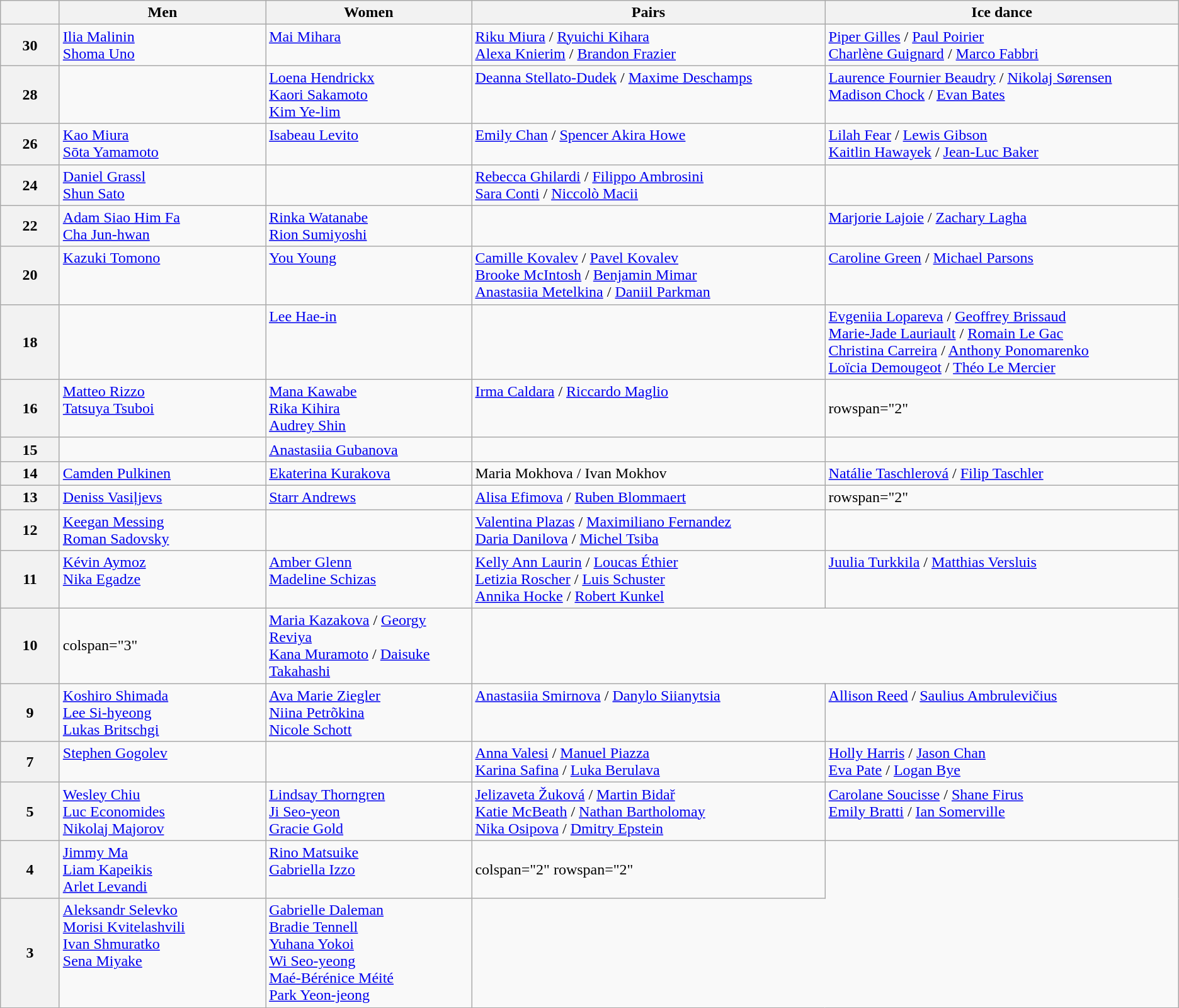<table class="wikitable">
<tr>
<th scope="col" style="width:5%"></th>
<th scope="col" style="width:17.5%">Men</th>
<th scope="col" style="width:17.5%">Women</th>
<th scope="col" style="width:30%">Pairs</th>
<th scope="col" style="width:30%">Ice dance</th>
</tr>
<tr>
<th scope="row">30</th>
<td valign="top"> <a href='#'>Ilia Malinin</a><br> <a href='#'>Shoma Uno</a></td>
<td valign="top"> <a href='#'>Mai Mihara</a></td>
<td valign="top"> <a href='#'>Riku Miura</a> / <a href='#'>Ryuichi Kihara</a><br> <a href='#'>Alexa Knierim</a> / <a href='#'>Brandon Frazier</a></td>
<td valign="top"> <a href='#'>Piper Gilles</a> / <a href='#'>Paul Poirier</a><br> <a href='#'>Charlène Guignard</a> / <a href='#'>Marco Fabbri</a></td>
</tr>
<tr>
<th scope="row">28</th>
<td></td>
<td valign="top"> <a href='#'>Loena Hendrickx</a><br><a href='#'>Kaori Sakamoto</a><br> <a href='#'>Kim Ye-lim</a></td>
<td valign="top"> <a href='#'>Deanna Stellato-Dudek</a> / <a href='#'>Maxime Deschamps</a></td>
<td valign="top"> <a href='#'>Laurence Fournier Beaudry</a> / <a href='#'>Nikolaj Sørensen</a><br> <a href='#'>Madison Chock</a> / <a href='#'>Evan Bates</a></td>
</tr>
<tr>
<th scope="row">26</th>
<td valign="top"> <a href='#'>Kao Miura</a><br> <a href='#'>Sōta Yamamoto</a></td>
<td valign="top"> <a href='#'>Isabeau Levito</a></td>
<td valign="top"> <a href='#'>Emily Chan</a> / <a href='#'>Spencer Akira Howe</a></td>
<td valign="top"> <a href='#'>Lilah Fear</a> / <a href='#'>Lewis Gibson</a><br> <a href='#'>Kaitlin Hawayek</a> / <a href='#'>Jean-Luc Baker</a></td>
</tr>
<tr>
<th scope="row">24</th>
<td valign="top"> <a href='#'>Daniel Grassl</a><br> <a href='#'>Shun Sato</a></td>
<td></td>
<td valign="top"> <a href='#'>Rebecca Ghilardi</a> / <a href='#'>Filippo Ambrosini</a><br> <a href='#'>Sara Conti</a> / <a href='#'>Niccolò Macii</a></td>
<td></td>
</tr>
<tr>
<th scope="row">22</th>
<td valign="top"> <a href='#'>Adam Siao Him Fa</a><br> <a href='#'>Cha Jun-hwan</a></td>
<td valign="top"> <a href='#'>Rinka Watanabe</a><br> <a href='#'>Rion Sumiyoshi</a></td>
<td></td>
<td valign="top"> <a href='#'>Marjorie Lajoie</a> / <a href='#'>Zachary Lagha</a></td>
</tr>
<tr>
<th scope="row">20</th>
<td valign="top"> <a href='#'>Kazuki Tomono</a></td>
<td valign="top"> <a href='#'>You Young</a></td>
<td valign="top"> <a href='#'>Camille Kovalev</a> / <a href='#'>Pavel Kovalev</a><br> <a href='#'>Brooke McIntosh</a> / <a href='#'>Benjamin Mimar</a><br> <a href='#'>Anastasiia Metelkina</a> / <a href='#'>Daniil Parkman</a></td>
<td valign="top"> <a href='#'>Caroline Green</a> / <a href='#'>Michael Parsons</a></td>
</tr>
<tr>
<th scope="row">18</th>
<td></td>
<td valign="top"> <a href='#'>Lee Hae-in</a></td>
<td></td>
<td valign="top"> <a href='#'>Evgeniia Lopareva</a> / <a href='#'>Geoffrey Brissaud</a><br> <a href='#'>Marie-Jade Lauriault</a> / <a href='#'>Romain Le Gac</a><br> <a href='#'>Christina Carreira</a> / <a href='#'>Anthony Ponomarenko</a><br> <a href='#'>Loïcia Demougeot</a> / <a href='#'>Théo Le Mercier</a></td>
</tr>
<tr>
<th scope="row">16</th>
<td valign="top"> <a href='#'>Matteo Rizzo</a><br> <a href='#'>Tatsuya Tsuboi</a></td>
<td valign="top"> <a href='#'>Mana Kawabe</a><br> <a href='#'>Rika Kihira</a> <br>  <a href='#'>Audrey Shin</a></td>
<td valign="top"> <a href='#'>Irma Caldara</a> / <a href='#'>Riccardo Maglio</a></td>
<td>rowspan="2" </td>
</tr>
<tr>
<th scope="row">15</th>
<td></td>
<td valign="top"> <a href='#'>Anastasiia Gubanova</a></td>
<td></td>
</tr>
<tr>
<th scope="row">14</th>
<td valign="top"> <a href='#'>Camden Pulkinen</a></td>
<td valign="top"> <a href='#'>Ekaterina Kurakova</a></td>
<td valign="top"> Maria Mokhova / Ivan Mokhov</td>
<td valign="top"> <a href='#'>Natálie Taschlerová</a> / <a href='#'>Filip Taschler</a></td>
</tr>
<tr>
<th scope="row">13</th>
<td valign="top"> <a href='#'>Deniss Vasiļjevs</a></td>
<td valign="top"> <a href='#'>Starr Andrews</a></td>
<td valign="top"> <a href='#'>Alisa Efimova</a> / <a href='#'>Ruben Blommaert</a></td>
<td>rowspan="2" </td>
</tr>
<tr>
<th scope="row">12</th>
<td valign="top"> <a href='#'>Keegan Messing</a><br> <a href='#'>Roman Sadovsky</a></td>
<td></td>
<td valign="top"> <a href='#'>Valentina Plazas</a> / <a href='#'>Maximiliano Fernandez</a><br> <a href='#'>Daria Danilova</a> / <a href='#'>Michel Tsiba</a></td>
</tr>
<tr>
<th scope="row">11</th>
<td valign="top"> <a href='#'>Kévin Aymoz</a><br> <a href='#'>Nika Egadze</a></td>
<td valign="top"> <a href='#'>Amber Glenn</a><br> <a href='#'>Madeline Schizas</a></td>
<td valign="top"> <a href='#'>Kelly Ann Laurin</a> / <a href='#'>Loucas Éthier</a><br> <a href='#'>Letizia Roscher</a> / <a href='#'>Luis Schuster</a><br> <a href='#'>Annika Hocke</a> / <a href='#'>Robert Kunkel</a></td>
<td valign="top"> <a href='#'>Juulia Turkkila</a> / <a href='#'>Matthias Versluis</a></td>
</tr>
<tr>
<th scope="row">10</th>
<td>colspan="3" </td>
<td valign="top"> <a href='#'>Maria Kazakova</a> / <a href='#'>Georgy Reviya</a><br> <a href='#'>Kana Muramoto</a> / <a href='#'>Daisuke Takahashi</a></td>
</tr>
<tr>
<th scope="row">9</th>
<td valign="top"> <a href='#'>Koshiro Shimada</a><br> <a href='#'>Lee Si-hyeong</a><br> <a href='#'>Lukas Britschgi</a></td>
<td valign="top"> <a href='#'>Ava Marie Ziegler</a><br> <a href='#'>Niina Petrõkina</a> <br>  <a href='#'>Nicole Schott</a></td>
<td valign="top"> <a href='#'>Anastasiia Smirnova</a> / <a href='#'>Danylo Siianytsia</a></td>
<td valign="top"> <a href='#'>Allison Reed</a> / <a href='#'>Saulius Ambrulevičius</a></td>
</tr>
<tr>
<th scope="row">7</th>
<td valign="top"> <a href='#'>Stephen Gogolev</a></td>
<td></td>
<td valign="top"> <a href='#'>Anna Valesi</a> / <a href='#'>Manuel Piazza</a><br> <a href='#'>Karina Safina</a> / <a href='#'>Luka Berulava</a></td>
<td valign="top"> <a href='#'>Holly Harris</a> / <a href='#'>Jason Chan</a><br> <a href='#'>Eva Pate</a> / <a href='#'>Logan Bye</a></td>
</tr>
<tr>
<th scope="row">5</th>
<td valign="top"> <a href='#'>Wesley Chiu</a><br> <a href='#'>Luc Economides</a><br> <a href='#'>Nikolaj Majorov</a></td>
<td valign="top"> <a href='#'>Lindsay Thorngren</a><br> <a href='#'>Ji Seo-yeon</a><br> <a href='#'>Gracie Gold</a></td>
<td valign="top"> <a href='#'>Jelizaveta Žuková</a> / <a href='#'>Martin Bidař</a><br> <a href='#'>Katie McBeath</a> / <a href='#'>Nathan Bartholomay</a><br> <a href='#'>Nika Osipova</a> / <a href='#'>Dmitry Epstein</a></td>
<td valign="top"> <a href='#'>Carolane Soucisse</a> / <a href='#'>Shane Firus</a><br> <a href='#'>Emily Bratti</a> / <a href='#'>Ian Somerville</a></td>
</tr>
<tr>
<th scope="row">4</th>
<td valign="top"> <a href='#'>Jimmy Ma</a><br> <a href='#'>Liam Kapeikis</a><br> <a href='#'>Arlet Levandi</a></td>
<td valign="top"> <a href='#'>Rino Matsuike</a><br> <a href='#'>Gabriella Izzo</a></td>
<td>colspan="2" rowspan="2" </td>
</tr>
<tr>
<th scope="row">3</th>
<td valign="top"> <a href='#'>Aleksandr Selevko</a><br> <a href='#'>Morisi Kvitelashvili</a><br> <a href='#'>Ivan Shmuratko</a><br> <a href='#'>Sena Miyake</a></td>
<td valign="top"> <a href='#'>Gabrielle Daleman</a><br> <a href='#'>Bradie Tennell</a><br> <a href='#'>Yuhana Yokoi</a><br> <a href='#'>Wi Seo-yeong</a><br> <a href='#'>Maé-Bérénice Méité</a><br> <a href='#'>Park Yeon-jeong</a></td>
</tr>
</table>
